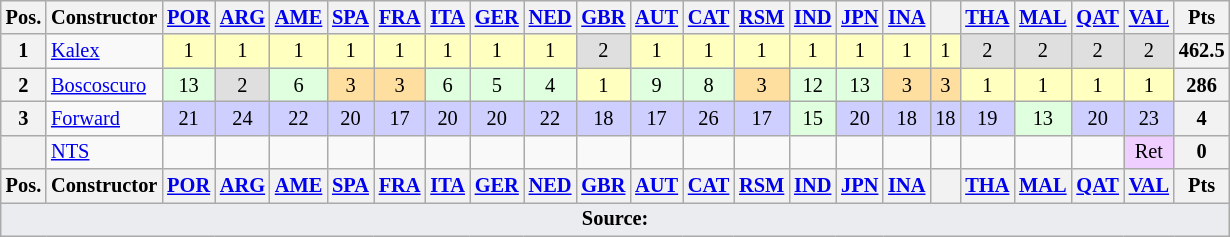<table class="wikitable" style="font-size: 85%; text-align:center">
<tr>
<th>Pos.</th>
<th>Constructor</th>
<th><a href='#'>POR</a><br></th>
<th><a href='#'>ARG</a><br></th>
<th><a href='#'>AME</a><br></th>
<th><a href='#'>SPA</a><br></th>
<th><a href='#'>FRA</a><br></th>
<th><a href='#'>ITA</a><br></th>
<th><a href='#'>GER</a><br></th>
<th><a href='#'>NED</a><br></th>
<th><a href='#'>GBR</a><br></th>
<th><a href='#'>AUT</a><br></th>
<th><a href='#'>CAT</a><br></th>
<th><a href='#'>RSM</a><br></th>
<th><a href='#'>IND</a><br></th>
<th><a href='#'>JPN</a><br></th>
<th><a href='#'>INA</a><br></th>
<th><br></th>
<th><a href='#'>THA</a><br></th>
<th><a href='#'>MAL</a><br></th>
<th><a href='#'>QAT</a><br></th>
<th><a href='#'>VAL</a><br></th>
<th>Pts</th>
</tr>
<tr>
<th>1</th>
<td align="left"> <a href='#'>Kalex</a></td>
<td bgcolor="#ffffbf">1</td>
<td bgcolor="#ffffbf">1</td>
<td bgcolor="#ffffbf">1</td>
<td bgcolor="#ffffbf">1</td>
<td bgcolor="#ffffbf">1</td>
<td bgcolor="#ffffbf">1</td>
<td bgcolor="#ffffbf">1</td>
<td bgcolor="#ffffbf">1</td>
<td bgcolor="#dfdfdf">2</td>
<td bgcolor="#ffffbf">1</td>
<td bgcolor="#ffffbf">1</td>
<td bgcolor="#ffffbf">1</td>
<td bgcolor="#ffffbf">1</td>
<td bgcolor="#ffffbf">1</td>
<td bgcolor="#ffffbf">1</td>
<td bgcolor="#ffffbf">1</td>
<td bgcolor="#dfdfdf">2</td>
<td bgcolor="#dfdfdf">2</td>
<td bgcolor="#dfdfdf">2</td>
<td bgcolor="#dfdfdf">2</td>
<th>462.5</th>
</tr>
<tr>
<th>2</th>
<td align="left" nowrap> <a href='#'>Boscoscuro</a></td>
<td bgcolor="#dfffdf">13</td>
<td bgcolor="#dfdfdf">2</td>
<td bgcolor="#dfffdf">6</td>
<td bgcolor="#ffdf9f">3</td>
<td bgcolor="#ffdf9f">3</td>
<td bgcolor="#dfffdf">6</td>
<td bgcolor="#dfffdf">5</td>
<td bgcolor="#dfffdf">4</td>
<td bgcolor="#ffffbf">1</td>
<td bgcolor="#dfffdf">9</td>
<td bgcolor="#dfffdf">8</td>
<td bgcolor="#ffdf9f">3</td>
<td bgcolor="#dfffdf">12</td>
<td bgcolor="#dfffdf">13</td>
<td bgcolor="#ffdf9f">3</td>
<td bgcolor="#ffdf9f">3</td>
<td bgcolor="#ffffbf">1</td>
<td bgcolor="#ffffbf">1</td>
<td bgcolor="#ffffbf">1</td>
<td bgcolor="#ffffbf">1</td>
<th>286</th>
</tr>
<tr>
<th>3</th>
<td align="left"> <a href='#'>Forward</a></td>
<td bgcolor="#cfcfff">21</td>
<td bgcolor="#cfcfff">24</td>
<td bgcolor="#cfcfff">22</td>
<td bgcolor="#cfcfff">20</td>
<td bgcolor="#cfcfff">17</td>
<td bgcolor="#cfcfff">20</td>
<td bgcolor="#cfcfff">20</td>
<td bgcolor="#cfcfff">22</td>
<td bgcolor="#cfcfff">18</td>
<td bgcolor="#cfcfff">17</td>
<td bgcolor="#cfcfff">26</td>
<td bgcolor="#cfcfff">17</td>
<td bgcolor="#dfffdf">15</td>
<td bgcolor="#cfcfff">20</td>
<td bgcolor="#cfcfff">18</td>
<td bgcolor="#cfcfff">18</td>
<td bgcolor="#cfcfff">19</td>
<td bgcolor="#dfffdf">13</td>
<td bgcolor="#cfcfff">20</td>
<td bgcolor="#cfcfff">23</td>
<th>4</th>
</tr>
<tr>
<th></th>
<td align="left"> <a href='#'>NTS</a></td>
<td></td>
<td></td>
<td></td>
<td></td>
<td></td>
<td></td>
<td></td>
<td></td>
<td></td>
<td></td>
<td></td>
<td></td>
<td></td>
<td></td>
<td></td>
<td></td>
<td></td>
<td></td>
<td></td>
<td bgcolor="#efcfff">Ret</td>
<th>0</th>
</tr>
<tr>
<th>Pos.</th>
<th>Constructor</th>
<th><a href='#'>POR</a><br></th>
<th><a href='#'>ARG</a><br></th>
<th><a href='#'>AME</a><br></th>
<th><a href='#'>SPA</a><br></th>
<th><a href='#'>FRA</a><br></th>
<th><a href='#'>ITA</a><br></th>
<th><a href='#'>GER</a><br></th>
<th><a href='#'>NED</a><br></th>
<th><a href='#'>GBR</a><br></th>
<th><a href='#'>AUT</a><br></th>
<th><a href='#'>CAT</a><br></th>
<th><a href='#'>RSM</a><br></th>
<th><a href='#'>IND</a><br></th>
<th><a href='#'>JPN</a><br></th>
<th><a href='#'>INA</a><br></th>
<th><br></th>
<th><a href='#'>THA</a><br></th>
<th><a href='#'>MAL</a><br></th>
<th><a href='#'>QAT</a><br></th>
<th><a href='#'>VAL</a><br></th>
<th>Pts</th>
</tr>
<tr>
<td colspan="23" style="background-color:#EAECF0;text-align:center"><strong>Source:</strong></td>
</tr>
</table>
